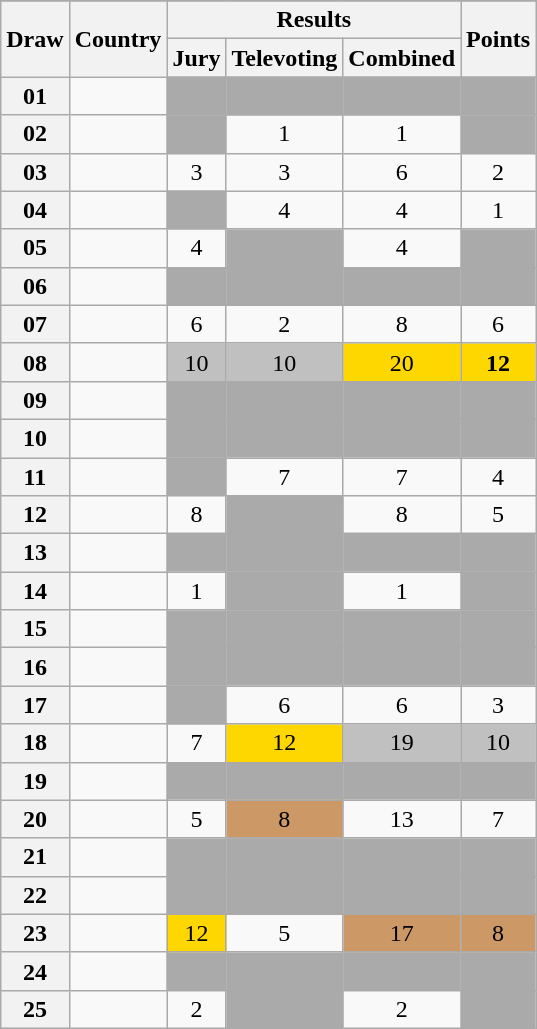<table class="sortable wikitable collapsible plainrowheaders" style="text-align:center;">
<tr>
</tr>
<tr>
<th scope="col" rowspan="2">Draw</th>
<th scope="col" rowspan="2">Country</th>
<th scope="col" colspan="3">Results</th>
<th scope="col" rowspan="2">Points</th>
</tr>
<tr>
<th scope="col">Jury</th>
<th scope="col">Televoting</th>
<th scope="col">Combined</th>
</tr>
<tr>
<th scope="row" style="text-align:center;">01</th>
<td style="text-align:left;"></td>
<td style="background:#AAAAAA;"></td>
<td style="background:#AAAAAA;"></td>
<td style="background:#AAAAAA;"></td>
<td style="background:#AAAAAA;"></td>
</tr>
<tr>
<th scope="row" style="text-align:center;">02</th>
<td style="text-align:left;"></td>
<td style="background:#AAAAAA;"></td>
<td>1</td>
<td>1</td>
<td style="background:#AAAAAA;"></td>
</tr>
<tr>
<th scope="row" style="text-align:center;">03</th>
<td style="text-align:left;"></td>
<td>3</td>
<td>3</td>
<td>6</td>
<td>2</td>
</tr>
<tr>
<th scope="row" style="text-align:center;">04</th>
<td style="text-align:left;"></td>
<td style="background:#AAAAAA;"></td>
<td>4</td>
<td>4</td>
<td>1</td>
</tr>
<tr>
<th scope="row" style="text-align:center;">05</th>
<td style="text-align:left;"></td>
<td>4</td>
<td style="background:#AAAAAA;"></td>
<td>4</td>
<td style="background:#AAAAAA;"></td>
</tr>
<tr>
<th scope="row" style="text-align:center;">06</th>
<td style="text-align:left;"></td>
<td style="background:#AAAAAA;"></td>
<td style="background:#AAAAAA;"></td>
<td style="background:#AAAAAA;"></td>
<td style="background:#AAAAAA;"></td>
</tr>
<tr>
<th scope="row" style="text-align:center;">07</th>
<td style="text-align:left;"></td>
<td>6</td>
<td>2</td>
<td>8</td>
<td>6</td>
</tr>
<tr>
<th scope="row" style="text-align:center;">08</th>
<td style="text-align:left;"></td>
<td style="background:silver;">10</td>
<td style="background:silver;">10</td>
<td style="background:gold;">20</td>
<td style="background:gold;"><strong>12</strong></td>
</tr>
<tr>
<th scope="row" style="text-align:center;">09</th>
<td style="text-align:left;"></td>
<td style="background:#AAAAAA;"></td>
<td style="background:#AAAAAA;"></td>
<td style="background:#AAAAAA;"></td>
<td style="background:#AAAAAA;"></td>
</tr>
<tr>
<th scope="row" style="text-align:center;">10</th>
<td style="text-align:left;"></td>
<td style="background:#AAAAAA;"></td>
<td style="background:#AAAAAA;"></td>
<td style="background:#AAAAAA;"></td>
<td style="background:#AAAAAA;"></td>
</tr>
<tr>
<th scope="row" style="text-align:center;">11</th>
<td style="text-align:left;"></td>
<td style="background:#AAAAAA;"></td>
<td>7</td>
<td>7</td>
<td>4</td>
</tr>
<tr>
<th scope="row" style="text-align:center;">12</th>
<td style="text-align:left;"></td>
<td>8</td>
<td style="background:#AAAAAA;"></td>
<td>8</td>
<td>5</td>
</tr>
<tr>
<th scope="row" style="text-align:center;">13</th>
<td style="text-align:left;"></td>
<td style="background:#AAAAAA;"></td>
<td style="background:#AAAAAA;"></td>
<td style="background:#AAAAAA;"></td>
<td style="background:#AAAAAA;"></td>
</tr>
<tr>
<th scope="row" style="text-align:center;">14</th>
<td style="text-align:left;"></td>
<td>1</td>
<td style="background:#AAAAAA;"></td>
<td>1</td>
<td style="background:#AAAAAA;"></td>
</tr>
<tr>
<th scope="row" style="text-align:center;">15</th>
<td style="text-align:left;"></td>
<td style="background:#AAAAAA;"></td>
<td style="background:#AAAAAA;"></td>
<td style="background:#AAAAAA;"></td>
<td style="background:#AAAAAA;"></td>
</tr>
<tr>
<th scope="row" style="text-align:center;">16</th>
<td style="text-align:left;"></td>
<td style="background:#AAAAAA;"></td>
<td style="background:#AAAAAA;"></td>
<td style="background:#AAAAAA;"></td>
<td style="background:#AAAAAA;"></td>
</tr>
<tr>
<th scope="row" style="text-align:center;">17</th>
<td style="text-align:left;"></td>
<td style="background:#AAAAAA;"></td>
<td>6</td>
<td>6</td>
<td>3</td>
</tr>
<tr>
<th scope="row" style="text-align:center;">18</th>
<td style="text-align:left;"></td>
<td>7</td>
<td style="background:gold;">12</td>
<td style="background:silver;">19</td>
<td style="background:silver;">10</td>
</tr>
<tr class="sortbottom">
<th scope="row" style="text-align:center;">19</th>
<td style="text-align:left;"></td>
<td style="background:#AAAAAA;"></td>
<td style="background:#AAAAAA;"></td>
<td style="background:#AAAAAA;"></td>
<td style="background:#AAAAAA;"></td>
</tr>
<tr>
<th scope="row" style="text-align:center;">20</th>
<td style="text-align:left;"></td>
<td>5</td>
<td style="background:#CC9966;">8</td>
<td>13</td>
<td>7</td>
</tr>
<tr>
<th scope="row" style="text-align:center;">21</th>
<td style="text-align:left;"></td>
<td style="background:#AAAAAA;"></td>
<td style="background:#AAAAAA;"></td>
<td style="background:#AAAAAA;"></td>
<td style="background:#AAAAAA;"></td>
</tr>
<tr>
<th scope="row" style="text-align:center;">22</th>
<td style="text-align:left;"></td>
<td style="background:#AAAAAA;"></td>
<td style="background:#AAAAAA;"></td>
<td style="background:#AAAAAA;"></td>
<td style="background:#AAAAAA;"></td>
</tr>
<tr>
<th scope="row" style="text-align:center;">23</th>
<td style="text-align:left;"></td>
<td style="background:gold;">12</td>
<td>5</td>
<td style="background:#CC9966;">17</td>
<td style="background:#CC9966;">8</td>
</tr>
<tr>
<th scope="row" style="text-align:center;">24</th>
<td style="text-align:left;"></td>
<td style="background:#AAAAAA;"></td>
<td style="background:#AAAAAA;"></td>
<td style="background:#AAAAAA;"></td>
<td style="background:#AAAAAA;"></td>
</tr>
<tr>
<th scope="row" style="text-align:center;">25</th>
<td style="text-align:left;"></td>
<td>2</td>
<td style="background:#AAAAAA;"></td>
<td>2</td>
<td style="background:#AAAAAA;"></td>
</tr>
</table>
